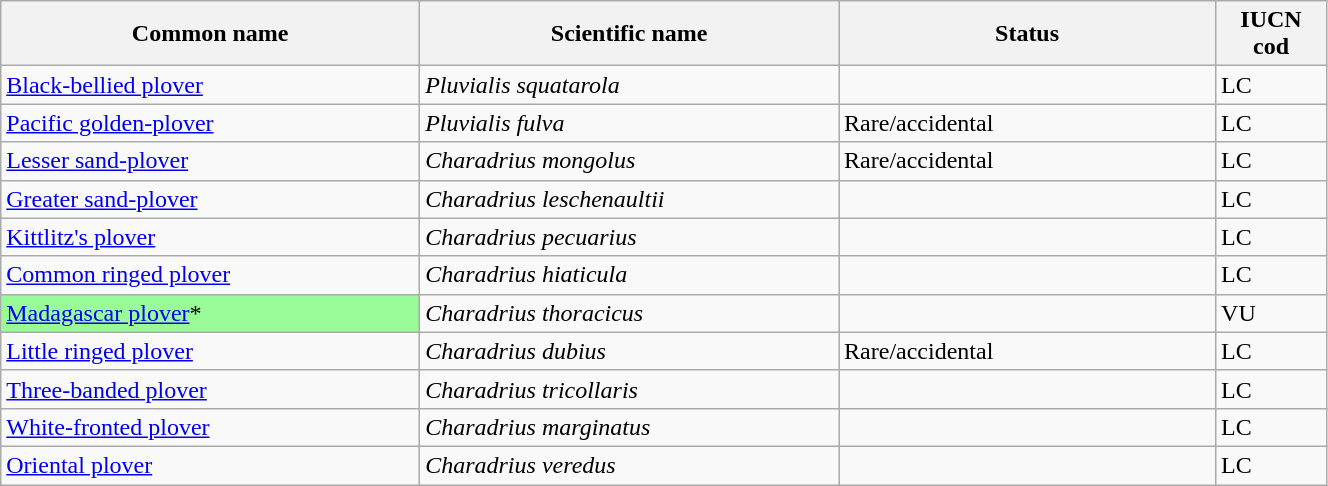<table width=70% class="wikitable sortable">
<tr>
<th width=20%>Common name</th>
<th width=20%>Scientific name</th>
<th width=18%>Status</th>
<th width=5%>IUCN cod</th>
</tr>
<tr>
<td><a href='#'>Black-bellied plover</a></td>
<td><em>Pluvialis squatarola</em></td>
<td></td>
<td>LC</td>
</tr>
<tr>
<td><a href='#'>Pacific golden-plover</a></td>
<td><em>Pluvialis fulva</em></td>
<td>Rare/accidental</td>
<td>LC</td>
</tr>
<tr>
<td><a href='#'>Lesser sand-plover</a></td>
<td><em>Charadrius mongolus</em></td>
<td>Rare/accidental</td>
<td>LC</td>
</tr>
<tr>
<td><a href='#'>Greater sand-plover</a></td>
<td><em>Charadrius leschenaultii</em></td>
<td></td>
<td>LC</td>
</tr>
<tr>
<td><a href='#'>Kittlitz's plover</a></td>
<td><em>Charadrius pecuarius</em></td>
<td></td>
<td>LC</td>
</tr>
<tr>
<td><a href='#'>Common ringed plover</a></td>
<td><em>Charadrius hiaticula</em></td>
<td></td>
<td>LC</td>
</tr>
<tr>
<td style="background:palegreen; color:black"><a href='#'>Madagascar plover</a>*</td>
<td><em>Charadrius thoracicus</em></td>
<td></td>
<td>VU</td>
</tr>
<tr>
<td><a href='#'>Little ringed plover</a></td>
<td><em>Charadrius dubius</em></td>
<td>Rare/accidental</td>
<td>LC</td>
</tr>
<tr>
<td><a href='#'>Three-banded plover</a></td>
<td><em>Charadrius tricollaris</em></td>
<td></td>
<td>LC</td>
</tr>
<tr>
<td><a href='#'>White-fronted plover</a></td>
<td><em>Charadrius marginatus</em></td>
<td></td>
<td>LC</td>
</tr>
<tr>
<td><a href='#'>Oriental plover</a></td>
<td><em>Charadrius veredus</em></td>
<td></td>
<td>LC</td>
</tr>
</table>
